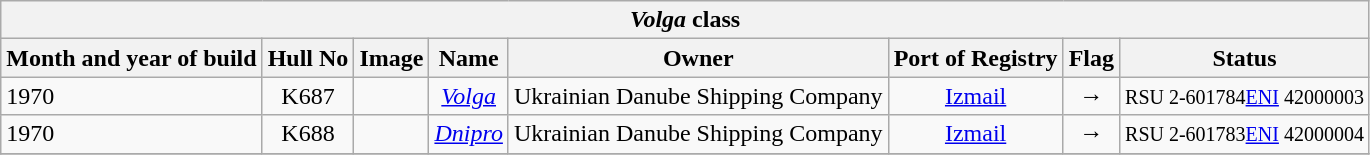<table class="wikitable" style="text-align:center">
<tr>
<th colspan="8" style="text-align:center"><em>Volga</em> class</th>
</tr>
<tr>
<th align=Left>Month and year of build</th>
<th>Hull No</th>
<th>Image</th>
<th>Name</th>
<th>Owner</th>
<th>Port of Registry</th>
<th>Flag</th>
<th align="Left">Status</th>
</tr>
<tr>
<td align=Left>1970</td>
<td>K687</td>
<td></td>
<td><em><a href='#'>Volga</a></em></td>
<td>Ukrainian Danube Shipping Company</td>
<td><a href='#'>Izmail</a></td>
<td> → </td>
<td align="Left"><small> RSU 2-601784<a href='#'>ENI</a> 42000003 </small></td>
</tr>
<tr>
<td align=Left>1970</td>
<td>K688</td>
<td></td>
<td><em><a href='#'>Dnipro</a></em></td>
<td>Ukrainian Danube Shipping Company</td>
<td><a href='#'>Izmail</a></td>
<td> → </td>
<td align="Left"><small> RSU 2-601783<a href='#'>ENI</a> 42000004 </small></td>
</tr>
<tr>
</tr>
</table>
